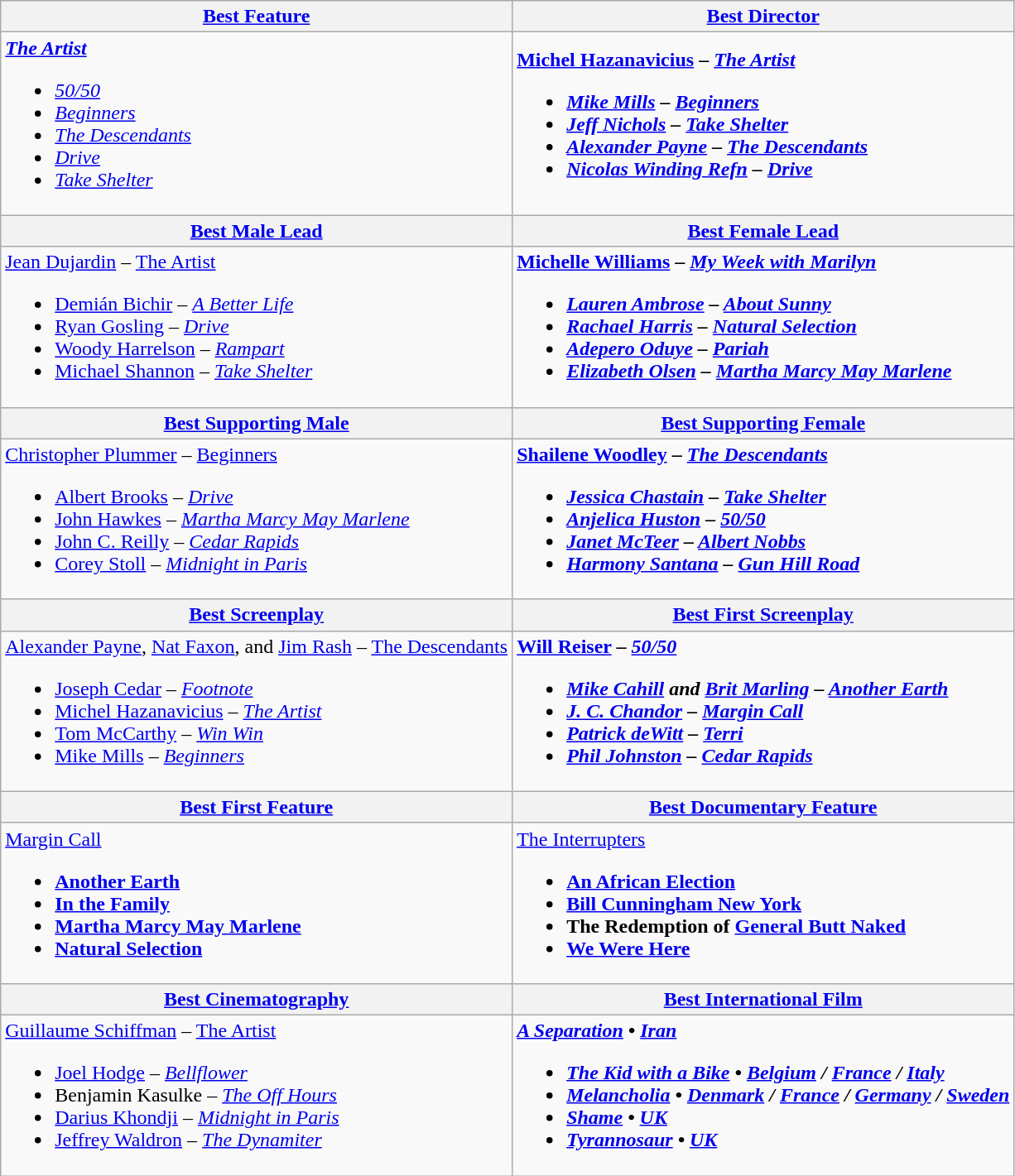<table class="wikitable">
<tr>
<th><a href='#'>Best Feature</a></th>
<th><a href='#'>Best Director</a></th>
</tr>
<tr>
<td><strong><em><a href='#'>The Artist</a></em></strong><br><ul><li><em><a href='#'>50/50</a></em></li><li><em><a href='#'>Beginners</a></em></li><li><em><a href='#'>The Descendants</a></em></li><li><em><a href='#'>Drive</a></em></li><li><em><a href='#'>Take Shelter</a></em></li></ul></td>
<td><strong><a href='#'>Michel Hazanavicius</a> – <em><a href='#'>The Artist</a><strong><em><br><ul><li><a href='#'>Mike Mills</a> – </em><a href='#'>Beginners</a><em></li><li><a href='#'>Jeff Nichols</a> – </em><a href='#'>Take Shelter</a><em></li><li><a href='#'>Alexander Payne</a> – </em><a href='#'>The Descendants</a><em></li><li><a href='#'>Nicolas Winding Refn</a> – </em><a href='#'>Drive</a><em></li></ul></td>
</tr>
<tr>
<th><a href='#'>Best Male Lead</a></th>
<th><a href='#'>Best Female Lead</a></th>
</tr>
<tr>
<td></strong><a href='#'>Jean Dujardin</a> – </em><a href='#'>The Artist</a></em></strong><br><ul><li><a href='#'>Demián Bichir</a> – <em><a href='#'>A Better Life</a></em></li><li><a href='#'>Ryan Gosling</a> – <em><a href='#'>Drive</a></em></li><li><a href='#'>Woody Harrelson</a> – <em><a href='#'>Rampart</a></em></li><li><a href='#'>Michael Shannon</a> – <em><a href='#'>Take Shelter</a></em></li></ul></td>
<td><strong><a href='#'>Michelle Williams</a> – <em><a href='#'>My Week with Marilyn</a><strong><em><br><ul><li><a href='#'>Lauren Ambrose</a> – </em><a href='#'>About Sunny</a><em></li><li><a href='#'>Rachael Harris</a> – </em><a href='#'>Natural Selection</a><em></li><li><a href='#'>Adepero Oduye</a> – </em><a href='#'>Pariah</a><em></li><li><a href='#'>Elizabeth Olsen</a> – </em><a href='#'>Martha Marcy May Marlene</a><em></li></ul></td>
</tr>
<tr>
<th><a href='#'>Best Supporting Male</a></th>
<th><a href='#'>Best Supporting Female</a></th>
</tr>
<tr>
<td></strong><a href='#'>Christopher Plummer</a> – </em><a href='#'>Beginners</a></em></strong><br><ul><li><a href='#'>Albert Brooks</a> – <em><a href='#'>Drive</a></em></li><li><a href='#'>John Hawkes</a> – <em><a href='#'>Martha Marcy May Marlene</a></em></li><li><a href='#'>John C. Reilly</a> – <em><a href='#'>Cedar Rapids</a></em></li><li><a href='#'>Corey Stoll</a> – <em><a href='#'>Midnight in Paris</a></em></li></ul></td>
<td><strong><a href='#'>Shailene Woodley</a> – <em><a href='#'>The Descendants</a><strong><em><br><ul><li><a href='#'>Jessica Chastain</a> – </em><a href='#'>Take Shelter</a><em></li><li><a href='#'>Anjelica Huston</a> – </em><a href='#'>50/50</a><em></li><li><a href='#'>Janet McTeer</a> – </em><a href='#'>Albert Nobbs</a><em></li><li><a href='#'>Harmony Santana</a> – </em><a href='#'>Gun Hill Road</a><em></li></ul></td>
</tr>
<tr>
<th><a href='#'>Best Screenplay</a></th>
<th><a href='#'>Best First Screenplay</a></th>
</tr>
<tr>
<td></strong><a href='#'>Alexander Payne</a>, <a href='#'>Nat Faxon</a>, and <a href='#'>Jim Rash</a> – </em><a href='#'>The Descendants</a></em></strong><br><ul><li><a href='#'>Joseph Cedar</a> – <em><a href='#'>Footnote</a></em></li><li><a href='#'>Michel Hazanavicius</a> – <em><a href='#'>The Artist</a></em></li><li><a href='#'>Tom McCarthy</a> – <em><a href='#'>Win Win</a></em></li><li><a href='#'>Mike Mills</a> – <em><a href='#'>Beginners</a></em></li></ul></td>
<td><strong><a href='#'>Will Reiser</a> – <em><a href='#'>50/50</a><strong><em><br><ul><li><a href='#'>Mike Cahill</a> and <a href='#'>Brit Marling</a> – </em><a href='#'>Another Earth</a><em></li><li><a href='#'>J. C. Chandor</a> – </em><a href='#'>Margin Call</a><em></li><li><a href='#'>Patrick deWitt</a> – </em><a href='#'>Terri</a><em></li><li><a href='#'>Phil Johnston</a> – </em><a href='#'>Cedar Rapids</a><em></li></ul></td>
</tr>
<tr>
<th><a href='#'>Best First Feature</a></th>
<th><a href='#'>Best Documentary Feature</a></th>
</tr>
<tr>
<td></em></strong><a href='#'>Margin Call</a><strong><em><br><ul><li></em><a href='#'>Another Earth</a><em></li><li></em><a href='#'>In the Family</a><em></li><li></em><a href='#'>Martha Marcy May Marlene</a><em></li><li></em><a href='#'>Natural Selection</a><em></li></ul></td>
<td></em></strong><a href='#'>The Interrupters</a><strong><em><br><ul><li></em><a href='#'>An African Election</a><em></li><li></em><a href='#'>Bill Cunningham New York</a><em></li><li></em>The Redemption of <a href='#'>General Butt Naked</a><em></li><li></em><a href='#'>We Were Here</a><em></li></ul></td>
</tr>
<tr>
<th><a href='#'>Best Cinematography</a></th>
<th><a href='#'>Best International Film</a></th>
</tr>
<tr>
<td></strong><a href='#'>Guillaume Schiffman</a> – </em><a href='#'>The Artist</a></em></strong><br><ul><li><a href='#'>Joel Hodge</a> – <em><a href='#'>Bellflower</a></em></li><li>Benjamin Kasulke – <em><a href='#'>The Off Hours</a></em></li><li><a href='#'>Darius Khondji</a> – <em><a href='#'>Midnight in Paris</a></em></li><li><a href='#'>Jeffrey Waldron</a> – <em><a href='#'>The Dynamiter</a></em></li></ul></td>
<td><strong><em><a href='#'>A Separation</a><em> • <a href='#'>Iran</a><strong><br><ul><li></em><a href='#'>The Kid with a Bike</a><em> • <a href='#'>Belgium</a> / <a href='#'>France</a> / <a href='#'>Italy</a></li><li></em><a href='#'>Melancholia</a><em> • <a href='#'>Denmark</a> / <a href='#'>France</a> / <a href='#'>Germany</a> / <a href='#'>Sweden</a></li><li></em><a href='#'>Shame</a><em> • <a href='#'>UK</a></li><li></em><a href='#'>Tyrannosaur</a><em> • <a href='#'>UK</a></li></ul></td>
</tr>
</table>
